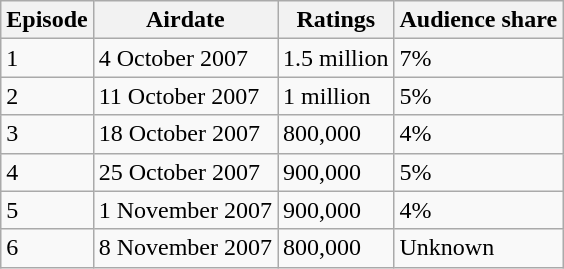<table class="wikitable">
<tr style="background:#fff;" align="centre">
<th>Episode</th>
<th>Airdate</th>
<th>Ratings</th>
<th>Audience share</th>
</tr>
<tr>
<td>1</td>
<td>4 October 2007</td>
<td>1.5 million</td>
<td>7%</td>
</tr>
<tr>
<td>2</td>
<td>11 October 2007</td>
<td>1 million</td>
<td>5%</td>
</tr>
<tr>
<td>3</td>
<td>18 October 2007</td>
<td>800,000</td>
<td>4%</td>
</tr>
<tr>
<td>4</td>
<td>25 October 2007</td>
<td>900,000</td>
<td>5%</td>
</tr>
<tr>
<td>5</td>
<td>1 November 2007</td>
<td>900,000</td>
<td>4%</td>
</tr>
<tr>
<td>6</td>
<td>8 November 2007</td>
<td>800,000</td>
<td>Unknown</td>
</tr>
</table>
